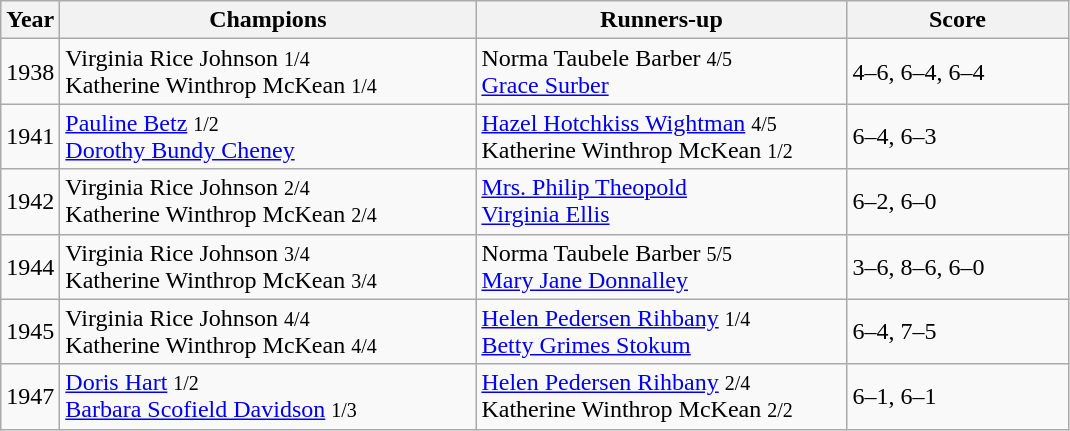<table class="wikitable">
<tr>
<th>Year</th>
<th width="270">Champions</th>
<th width="240">Runners-up</th>
<th width="140">Score</th>
</tr>
<tr>
<td>1938</td>
<td>Virginia Rice Johnson <small>1/4</small> <br>  Katherine Winthrop McKean <small>1/4</small></td>
<td>Norma Taubele Barber <small>4/5</small> <br>  <a href='#'>Grace Surber</a></td>
<td>4–6, 6–4, 6–4</td>
</tr>
<tr>
<td>1941</td>
<td><a href='#'>Pauline Betz</a> <small>1/2</small> <br>  <a href='#'>Dorothy Bundy Cheney</a></td>
<td><a href='#'>Hazel Hotchkiss Wightman</a> <small>4/5</small> <br>  Katherine Winthrop McKean <small>1/2</small></td>
<td>6–4, 6–3</td>
</tr>
<tr>
<td>1942</td>
<td>Virginia Rice Johnson <small>2/4</small> <br>  Katherine Winthrop McKean <small>2/4</small></td>
<td><a href='#'>Mrs. Philip Theopold</a> <br>  <a href='#'>Virginia Ellis</a></td>
<td>6–2, 6–0</td>
</tr>
<tr>
<td>1944</td>
<td>Virginia Rice Johnson <small>3/4</small> <br>  Katherine Winthrop McKean <small>3/4</small></td>
<td>Norma Taubele Barber <small>5/5</small> <br>  <a href='#'>Mary Jane Donnalley</a></td>
<td>3–6, 8–6, 6–0</td>
</tr>
<tr>
<td>1945</td>
<td>Virginia Rice Johnson <small>4/4</small> <br>  Katherine Winthrop McKean <small>4/4</small></td>
<td><a href='#'>Helen Pedersen Rihbany</a> <small>1/4</small> <br>  <a href='#'>Betty Grimes Stokum</a></td>
<td>6–4, 7–5</td>
</tr>
<tr>
<td>1947</td>
<td><a href='#'>Doris Hart</a> <small>1/2</small> <br>  <a href='#'>Barbara Scofield Davidson</a> <small>1/3</small></td>
<td><a href='#'>Helen Pedersen Rihbany</a> <small>2/4</small> <br>  Katherine Winthrop McKean <small>2/2</small></td>
<td>6–1, 6–1</td>
</tr>
</table>
